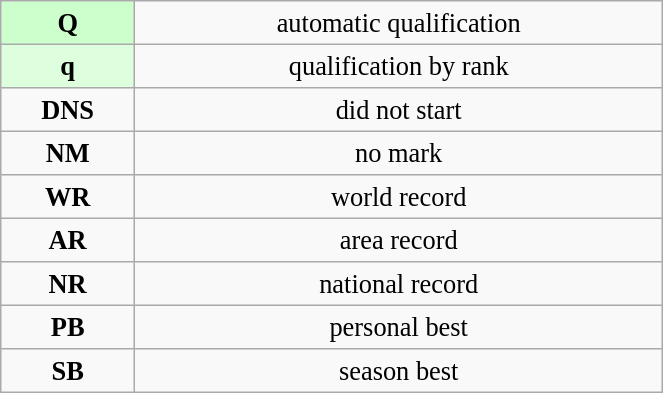<table class="wikitable" style=" text-align:center; font-size:110%;" width="35%">
<tr>
<td bgcolor="ccffcc"><strong>Q</strong></td>
<td>automatic qualification</td>
</tr>
<tr>
<td bgcolor="ddffdd"><strong>q</strong></td>
<td>qualification by rank</td>
</tr>
<tr>
<td><strong>DNS</strong></td>
<td>did not start</td>
</tr>
<tr>
<td><strong>NM</strong></td>
<td>no mark</td>
</tr>
<tr>
<td><strong>WR</strong></td>
<td>world record</td>
</tr>
<tr>
<td><strong>AR</strong></td>
<td>area record</td>
</tr>
<tr>
<td><strong>NR</strong></td>
<td>national record</td>
</tr>
<tr>
<td><strong>PB</strong></td>
<td>personal best</td>
</tr>
<tr>
<td><strong>SB</strong></td>
<td>season best</td>
</tr>
</table>
